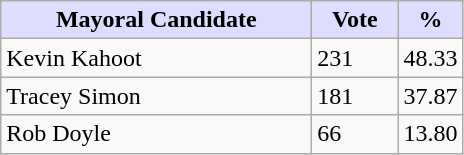<table class="wikitable">
<tr>
<th style="background:#ddf; width:200px;">Mayoral Candidate</th>
<th style="background:#ddf; width:50px;">Vote</th>
<th style="background:#ddf; width:30px;">%</th>
</tr>
<tr>
<td>Kevin Kahoot</td>
<td>231</td>
<td>48.33</td>
</tr>
<tr>
<td>Tracey Simon</td>
<td>181</td>
<td>37.87</td>
</tr>
<tr>
<td>Rob Doyle</td>
<td>66</td>
<td>13.80</td>
</tr>
</table>
